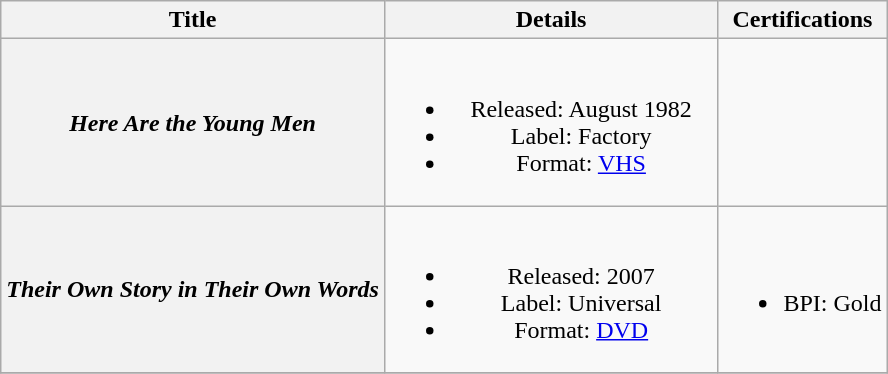<table class="wikitable plainrowheaders" style="text-align:center">
<tr>
<th scope="col">Title</th>
<th scope="col" width="215">Details</th>
<th>Certifications</th>
</tr>
<tr>
<th scope="row"><em>Here Are the Young Men</em></th>
<td><br><ul><li>Released: August 1982</li><li>Label: Factory</li><li>Format: <a href='#'>VHS</a></li></ul></td>
<td></td>
</tr>
<tr>
<th scope="row"><em>Their Own Story in Their Own Words</em></th>
<td><br><ul><li>Released: 2007</li><li>Label: Universal</li><li>Format: <a href='#'>DVD</a></li></ul></td>
<td><br><ul><li>BPI: Gold</li></ul></td>
</tr>
<tr>
</tr>
</table>
